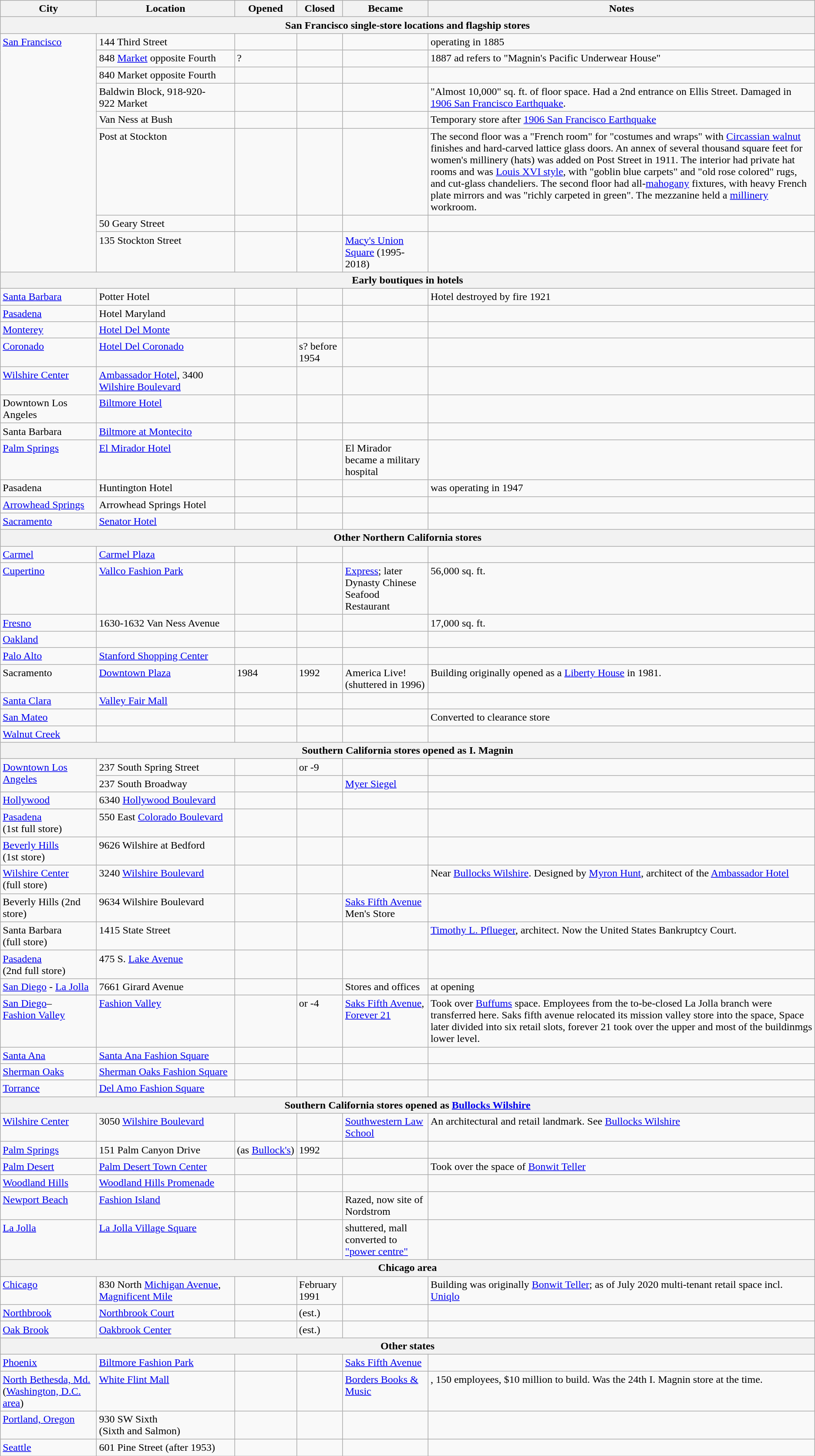<table class="wikitable sortable sort-under-center">
<tr>
<th>City</th>
<th>Location</th>
<th>Opened</th>
<th>Closed</th>
<th>Became</th>
<th>Notes</th>
</tr>
<tr>
<th colspan=6><strong>San Francisco single-store locations and flagship stores</strong></th>
</tr>
<tr>
<td style="vertical-align:top;" rowspan="8"><a href='#'>San Francisco</a></td>
<td style="vertical-align:top;">144 Third Street</td>
<td style="vertical-align:top;"></td>
<td style="vertical-align:top;"></td>
<td style="vertical-align:top;"></td>
<td style="vertical-align:top;">operating in 1885</td>
</tr>
<tr>
<td style="vertical-align:top;">848 <a href='#'>Market</a> opposite Fourth</td>
<td style="vertical-align:top;">?</td>
<td style="vertical-align:top;"></td>
<td style="vertical-align:top;"></td>
<td style="vertical-align:top;">1887 ad refers to "Magnin's Pacific Underwear House"</td>
</tr>
<tr>
<td style="vertical-align:top;">840 Market opposite Fourth</td>
<td style="vertical-align:top;"></td>
<td style="vertical-align:top;"></td>
<td style="vertical-align:top;"></td>
<td style="vertical-align:top;"></td>
</tr>
<tr>
<td style="vertical-align:top;">Baldwin Block, 918-920-922 Market</td>
<td style="vertical-align:top;"></td>
<td style="vertical-align:top;"></td>
<td style="vertical-align:top;"></td>
<td style="vertical-align:top;">"Almost 10,000" sq. ft. of floor space. Had a 2nd entrance on Ellis Street. Damaged in <a href='#'>1906 San Francisco Earthquake</a>.</td>
</tr>
<tr>
<td style="vertical-align:top;">Van Ness at Bush</td>
<td style="vertical-align:top;"></td>
<td style="vertical-align:top;"></td>
<td style="vertical-align:top;"></td>
<td style="vertical-align:top;">Temporary store after <a href='#'>1906 San Francisco Earthquake</a></td>
</tr>
<tr>
<td style="vertical-align:top;">Post at Stockton</td>
<td style="vertical-align:top;"></td>
<td style="vertical-align:top;"></td>
<td style="vertical-align:top;"></td>
<td style="vertical-align:top;">The second floor was a "French room" for "costumes and wraps" with <a href='#'>Circassian walnut</a> finishes and hard-carved lattice glass doors. An annex of several thousand square feet for women's millinery (hats) was added on Post Street in 1911. The interior had private hat rooms and was <a href='#'>Louis XVI style</a>, with "goblin blue carpets" and "old rose colored" rugs, and cut-glass chandeliers. The second floor had all-<a href='#'>mahogany</a> fixtures, with heavy French plate mirrors and was "richly carpeted in green". The mezzanine held a <a href='#'>millinery</a> workroom.</td>
</tr>
<tr>
<td style="vertical-align:top;">50 Geary Street</td>
<td style="vertical-align:top;"></td>
<td style="vertical-align:top;"></td>
<td style="vertical-align:top;"></td>
<td style="vertical-align:top;"></td>
</tr>
<tr>
<td style="vertical-align:top;">135 Stockton Street</td>
<td style="vertical-align:top;"></td>
<td style="vertical-align:top;"></td>
<td style="vertical-align:top;"><a href='#'>Macy's Union Square</a> (1995-2018)</td>
<td style="vertical-align:top;"></td>
</tr>
<tr>
<th colspan=6><strong>Early boutiques in hotels</strong></th>
</tr>
<tr>
<td style="vertical-align:top;"><a href='#'>Santa Barbara</a></td>
<td style="vertical-align:top;">Potter Hotel</td>
<td style="vertical-align:top;"></td>
<td style="vertical-align:top;"></td>
<td style="vertical-align:top;"></td>
<td style="vertical-align:top;">Hotel destroyed by fire 1921</td>
</tr>
<tr>
<td style="vertical-align:top;"><a href='#'>Pasadena</a></td>
<td style="vertical-align:top;">Hotel Maryland</td>
<td style="vertical-align:top;"></td>
<td style="vertical-align:top;"></td>
<td style="vertical-align:top;"></td>
<td style="vertical-align:top;"></td>
</tr>
<tr>
<td style="vertical-align:top;"><a href='#'>Monterey</a></td>
<td style="vertical-align:top;"><a href='#'>Hotel Del Monte</a></td>
<td style="vertical-align:top;"></td>
<td style="vertical-align:top;"></td>
<td style="vertical-align:top;"></td>
<td style="vertical-align:top;"></td>
</tr>
<tr>
<td style="vertical-align:top;"><a href='#'>Coronado</a></td>
<td style="vertical-align:top;"><a href='#'>Hotel Del Coronado</a></td>
<td style="vertical-align:top;"></td>
<td style="vertical-align:top;">s? before 1954</td>
<td style="vertical-align:top;"></td>
<td style="vertical-align:top;"></td>
</tr>
<tr>
<td style="vertical-align:top;"><a href='#'>Wilshire Center</a></td>
<td style="vertical-align:top;"><a href='#'>Ambassador Hotel</a>, 3400 <a href='#'>Wilshire Boulevard</a></td>
<td style="vertical-align:top;"></td>
<td style="vertical-align:top;"></td>
<td style="vertical-align:top;"></td>
<td style="vertical-align:top;"></td>
</tr>
<tr>
<td style="vertical-align:top;">Downtown Los Angeles</td>
<td style="vertical-align:top;"><a href='#'>Biltmore Hotel</a></td>
<td style="vertical-align:top;"></td>
<td style="vertical-align:top;"></td>
<td style="vertical-align:top;"></td>
<td style="vertical-align:top;"></td>
</tr>
<tr>
<td style="vertical-align:top;">Santa Barbara</td>
<td style="vertical-align:top;"><a href='#'>Biltmore at Montecito</a></td>
<td style="vertical-align:top;"></td>
<td style="vertical-align:top;"></td>
<td style="vertical-align:top;"></td>
<td style="vertical-align:top;"></td>
</tr>
<tr>
<td style="vertical-align:top;"><a href='#'>Palm Springs</a></td>
<td style="vertical-align:top;"><a href='#'>El Mirador Hotel</a></td>
<td style="vertical-align:top;"></td>
<td style="vertical-align:top;"></td>
<td style="vertical-align:top;">El Mirador became a military hospital</td>
<td></td>
</tr>
<tr>
<td style="vertical-align:top;">Pasadena</td>
<td style="vertical-align:top;">Huntington Hotel</td>
<td style="vertical-align:top;"></td>
<td style="vertical-align:top;"></td>
<td style="vertical-align:top;"></td>
<td style="vertical-align:top;">was operating in 1947</td>
</tr>
<tr>
<td style="vertical-align:top;"><a href='#'>Arrowhead Springs</a></td>
<td style="vertical-align:top;">Arrowhead Springs Hotel</td>
<td style="vertical-align:top;"></td>
<td style="vertical-align:top;"></td>
<td style="vertical-align:top;"></td>
<td style="vertical-align:top;"></td>
</tr>
<tr>
<td style="vertical-align:top;"><a href='#'>Sacramento</a></td>
<td style="vertical-align:top;"><a href='#'>Senator Hotel</a></td>
<td style="vertical-align:top;"></td>
<td style="vertical-align:top;"></td>
<td style="vertical-align:top;"></td>
<td style="vertical-align:top;"></td>
</tr>
<tr>
<th colspan=6><strong>Other Northern California stores</strong></th>
</tr>
<tr>
<td style="vertical-align:top;"><a href='#'>Carmel</a></td>
<td style="vertical-align:top;"><a href='#'>Carmel Plaza</a></td>
<td style="vertical-align:top;"></td>
<td style="vertical-align:top;"></td>
<td style="vertical-align:top;"></td>
<td style="vertical-align:top;"></td>
</tr>
<tr>
<td style="vertical-align:top;"><a href='#'>Cupertino</a></td>
<td style="vertical-align:top;"><a href='#'>Vallco Fashion Park</a></td>
<td style="vertical-align:top;"></td>
<td style="vertical-align:top;"></td>
<td style="vertical-align:top;"><a href='#'>Express</a>; later Dynasty Chinese Seafood Restaurant</td>
<td style="vertical-align:top;">56,000 sq. ft.</td>
</tr>
<tr>
<td style="vertical-align:top;"><a href='#'>Fresno</a></td>
<td style="vertical-align:top;">1630-1632 Van Ness Avenue</td>
<td style="vertical-align:top;"></td>
<td style="vertical-align:top;"></td>
<td style="vertical-align:top;"></td>
<td style="vertical-align:top;">17,000 sq. ft.</td>
</tr>
<tr>
<td style="vertical-align:top;"><a href='#'>Oakland</a></td>
<td style="vertical-align:top;"></td>
<td style="vertical-align:top;"></td>
<td style="vertical-align:top;"></td>
<td style="vertical-align:top;"></td>
<td style="vertical-align:top;"></td>
</tr>
<tr>
<td style="vertical-align:top;"><a href='#'>Palo Alto</a></td>
<td style="vertical-align:top;"><a href='#'>Stanford Shopping Center</a></td>
<td style="vertical-align:top;"></td>
<td style="vertical-align:top;"></td>
<td style="vertical-align:top;"></td>
<td style="vertical-align:top;"></td>
</tr>
<tr>
<td style="vertical-align:top;">Sacramento</td>
<td style="vertical-align:top;"><a href='#'>Downtown Plaza</a></td>
<td style="vertical-align:top;">1984</td>
<td style="vertical-align:top;">1992</td>
<td style="vertical-align:top;">America Live! (shuttered in 1996)</td>
<td style="vertical-align:top;">Building originally opened as a <a href='#'>Liberty House</a> in 1981.</td>
</tr>
<tr>
<td style="vertical-align:top;"><a href='#'>Santa Clara</a></td>
<td style="vertical-align:top;"><a href='#'>Valley Fair Mall</a></td>
<td style="vertical-align:top;"></td>
<td style="vertical-align:top;"></td>
<td style="vertical-align:top;"></td>
<td style="vertical-align:top;"></td>
</tr>
<tr>
<td style="vertical-align:top;"><a href='#'>San Mateo</a></td>
<td style="vertical-align:top;"></td>
<td style="vertical-align:top;"></td>
<td style="vertical-align:top;"></td>
<td style="vertical-align:top;"></td>
<td style="vertical-align:top;">Converted to clearance store</td>
</tr>
<tr>
<td style="vertical-align:top;"><a href='#'>Walnut Creek</a></td>
<td style="vertical-align:top;"></td>
<td style="vertical-align:top;"></td>
<td style="vertical-align:top;"></td>
<td style="vertical-align:top;"></td>
<td style="vertical-align:top;"></td>
</tr>
<tr>
<th colspan=6><strong>Southern California stores opened as I. Magnin</strong></th>
</tr>
<tr>
<td style="vertical-align:top;" rowspan="2"><a href='#'>Downtown Los Angeles</a></td>
<td style="vertical-align:top;">237 South Spring Street</td>
<td style="vertical-align:top;"></td>
<td style="vertical-align:top;"> or -9</td>
<td style="vertical-align:top;"></td>
<td style="vertical-align:top;"></td>
</tr>
<tr>
<td style="vertical-align:top;">237 South Broadway</td>
<td style="vertical-align:top;"></td>
<td style="vertical-align:top;"></td>
<td style="vertical-align:top;"><a href='#'>Myer Siegel</a></td>
<td></td>
</tr>
<tr>
<td style="vertical-align:top;"><a href='#'>Hollywood</a></td>
<td style="vertical-align:top;">6340 <a href='#'>Hollywood Boulevard</a></td>
<td style="vertical-align:top;"></td>
<td style="vertical-align:top;"></td>
<td style="vertical-align:top;"></td>
<td style="vertical-align:top;"></td>
</tr>
<tr>
<td style="vertical-align:top;"><a href='#'>Pasadena</a> (1st full store)</td>
<td style="vertical-align:top;">550 East <a href='#'>Colorado Boulevard</a></td>
<td style="vertical-align:top;"></td>
<td style="vertical-align:top;"></td>
<td style="vertical-align:top;"></td>
<td style="vertical-align:top;"></td>
</tr>
<tr>
<td style="vertical-align:top;"><a href='#'>Beverly Hills</a> (1st store)</td>
<td style="vertical-align:top;">9626 Wilshire at Bedford</td>
<td style="vertical-align:top;"></td>
<td style="vertical-align:top;"></td>
<td style="vertical-align:top;"></td>
<td style="vertical-align:top;"></td>
</tr>
<tr>
<td style="vertical-align:top;"><a href='#'>Wilshire Center</a> (full store)</td>
<td style="vertical-align:top;">3240 <a href='#'>Wilshire Boulevard</a></td>
<td style="vertical-align:top;"></td>
<td style="vertical-align:top;"></td>
<td style="vertical-align:top;"></td>
<td style="vertical-align:top;">Near <a href='#'>Bullocks Wilshire</a>. Designed by <a href='#'>Myron Hunt</a>, architect of the <a href='#'>Ambassador Hotel</a></td>
</tr>
<tr>
<td style="vertical-align:top;">Beverly Hills (2nd store)</td>
<td style="vertical-align:top;">9634 Wilshire Boulevard</td>
<td style="vertical-align:top;"></td>
<td style="vertical-align:top;"></td>
<td style="vertical-align:top;"><a href='#'>Saks Fifth Avenue</a> Men's Store</td>
<td style="vertical-align:top;"></td>
</tr>
<tr>
<td style="vertical-align:top;">Santa Barbara (full store)</td>
<td style="vertical-align:top;">1415 State Street</td>
<td style="vertical-align:top;"></td>
<td style="vertical-align:top;"></td>
<td style="vertical-align:top;"></td>
<td style="vertical-align:top;"><a href='#'>Timothy L. Pflueger</a>, architect. Now the United States Bankruptcy Court.</td>
</tr>
<tr>
<td style="vertical-align:top;"><a href='#'>Pasadena</a> (2nd full store)</td>
<td style="vertical-align:top;">475 S. <a href='#'>Lake Avenue</a></td>
<td style="vertical-align:top;"></td>
<td style="vertical-align:top;"></td>
<td style="vertical-align:top;"></td>
<td style="vertical-align:top;"></td>
</tr>
<tr>
<td style="vertical-align:top;"><a href='#'>San Diego</a> - <a href='#'>La Jolla</a></td>
<td style="vertical-align:top;">7661 Girard Avenue</td>
<td style="vertical-align:top;"></td>
<td style="vertical-align:top;"></td>
<td style="vertical-align:top;">Stores and offices</td>
<td style="vertical-align:top;"> at opening</td>
</tr>
<tr>
<td style="vertical-align:top;"><a href='#'>San Diego</a>–<a href='#'>Fashion Valley</a></td>
<td style="vertical-align:top;"><a href='#'>Fashion Valley</a></td>
<td style="vertical-align:top;"></td>
<td style="vertical-align:top;"> or -4</td>
<td style="vertical-align:top;"><a href='#'>Saks Fifth Avenue</a>,<br><a href='#'>Forever 21</a></td>
<td style="vertical-align:top;">Took over <a href='#'>Buffums</a> space. Employees from the to-be-closed La Jolla branch were transferred here. Saks fifth avenue relocated its mission valley store into the space, Space later divided into six retail slots, forever 21 took over the upper and most of the buildinmgs lower level.</td>
</tr>
<tr>
<td style="vertical-align:top;"><a href='#'>Santa Ana</a></td>
<td style="vertical-align:top;"><a href='#'>Santa Ana Fashion Square</a></td>
<td style="vertical-align:top;"></td>
<td style="vertical-align:top;"></td>
<td style="vertical-align:top;"></td>
<td style="vertical-align:top;"></td>
</tr>
<tr>
<td style="vertical-align:top;"><a href='#'>Sherman Oaks</a></td>
<td style="vertical-align:top;"><a href='#'>Sherman Oaks Fashion Square</a></td>
<td style="vertical-align:top;"></td>
<td style="vertical-align:top;"></td>
<td style="vertical-align:top;"></td>
<td style="vertical-align:top;"></td>
</tr>
<tr>
<td style="vertical-align:top;"><a href='#'>Torrance</a></td>
<td style="vertical-align:top;"><a href='#'>Del Amo Fashion Square</a></td>
<td style="vertical-align:top;"></td>
<td style="vertical-align:top;"></td>
<td style="vertical-align:top;"></td>
<td style="vertical-align:top;"></td>
</tr>
<tr>
<th colspan=6><strong>Southern California stores opened as <a href='#'>Bullocks Wilshire</a></strong></th>
</tr>
<tr>
<td style="vertical-align:top;"><a href='#'>Wilshire Center</a></td>
<td style="vertical-align:top;">3050 <a href='#'>Wilshire Boulevard</a></td>
<td style="vertical-align:top;"></td>
<td style="vertical-align:top;"></td>
<td style="vertical-align:top;"><a href='#'>Southwestern Law School</a></td>
<td style="vertical-align:top;">An architectural and retail landmark. See <a href='#'>Bullocks Wilshire</a></td>
</tr>
<tr>
<td style="vertical-align:top;"><a href='#'>Palm Springs</a></td>
<td style="vertical-align:top;">151 Palm Canyon Drive</td>
<td style="vertical-align:top;"> (as <a href='#'>Bullock's</a>)</td>
<td style="vertical-align:top;">1992</td>
<td style="vertical-align:top;"></td>
<td style="vertical-align:top;"></td>
</tr>
<tr>
<td style="vertical-align:top;"><a href='#'>Palm Desert</a></td>
<td style="vertical-align:top;"><a href='#'>Palm Desert Town Center</a></td>
<td style="vertical-align:top;"></td>
<td style="vertical-align:top;"></td>
<td style="vertical-align:top;"></td>
<td style="vertical-align:top;">Took over the space of <a href='#'>Bonwit Teller</a></td>
</tr>
<tr>
<td style="vertical-align:top;"><a href='#'>Woodland Hills</a></td>
<td style="vertical-align:top;"><a href='#'>Woodland Hills Promenade</a></td>
<td style="vertical-align:top;"></td>
<td style="vertical-align:top;"></td>
<td style="vertical-align:top;"></td>
<td style="vertical-align:top;"></td>
</tr>
<tr>
<td style="vertical-align:top;"><a href='#'>Newport Beach</a></td>
<td style="vertical-align:top;"><a href='#'>Fashion Island</a></td>
<td style="vertical-align:top;"></td>
<td style="vertical-align:top;"></td>
<td style="vertical-align:top;">Razed, now site of Nordstrom</td>
<td style="vertical-align:top;"></td>
</tr>
<tr>
<td style="vertical-align:top;"><a href='#'>La Jolla</a></td>
<td style="vertical-align:top;"><a href='#'>La Jolla Village Square</a></td>
<td style="vertical-align:top;"></td>
<td style="vertical-align:top;"></td>
<td style="vertical-align:top;">shuttered, mall converted to <a href='#'>"power centre"</a></td>
<td></td>
</tr>
<tr>
<th colspan=6><strong>Chicago area</strong></th>
</tr>
<tr>
<td style="vertical-align:top;"><a href='#'>Chicago</a></td>
<td style="vertical-align:top;">830 North <a href='#'>Michigan Avenue</a>, <a href='#'>Magnificent Mile</a></td>
<td style="vertical-align:top;"></td>
<td style="vertical-align:top;">February 1991</td>
<td style="vertical-align:top;"></td>
<td style="vertical-align:top;">Building was originally <a href='#'>Bonwit Teller</a>; as of July 2020 multi-tenant retail space incl. <a href='#'>Uniqlo</a></td>
</tr>
<tr>
<td style="vertical-align:top;"><a href='#'>Northbrook</a></td>
<td style="vertical-align:top;"><a href='#'>Northbrook Court</a></td>
<td style="vertical-align:top;"></td>
<td style="vertical-align:top;"> (est.)</td>
<td style="vertical-align:top;"></td>
<td style="vertical-align:top;"></td>
</tr>
<tr>
<td style="vertical-align:top;"><a href='#'>Oak Brook</a></td>
<td style="vertical-align:top;"><a href='#'>Oakbrook Center</a></td>
<td style="vertical-align:top;"></td>
<td style="vertical-align:top;"> (est.)</td>
<td style="vertical-align:top;"></td>
<td style="vertical-align:top;"></td>
</tr>
<tr>
<th colspan=6><strong>Other states</strong></th>
</tr>
<tr>
<td style="vertical-align:top;"><a href='#'>Phoenix</a></td>
<td style="vertical-align:top;"><a href='#'>Biltmore Fashion Park</a></td>
<td style="vertical-align:top;"></td>
<td style="vertical-align:top;"></td>
<td style="vertical-align:top;"><a href='#'>Saks Fifth Avenue</a></td>
<td style="vertical-align:top;"></td>
</tr>
<tr>
<td style="vertical-align:top;"><a href='#'>North Bethesda, Md.</a><br>(<a href='#'>Washington, D.C. area</a>)</td>
<td style="vertical-align:top;"><a href='#'>White Flint Mall</a></td>
<td></td>
<td style="vertical-align:top;"></td>
<td style="vertical-align:top;"><a href='#'>Borders Books & Music</a></td>
<td style="vertical-align:top;">, 150 employees, $10 million to build. Was the 24th I. Magnin store at the time.</td>
</tr>
<tr>
<td style="vertical-align:top;"><a href='#'>Portland, Oregon</a></td>
<td style="vertical-align:top;">930 SW Sixth (Sixth and Salmon)</td>
<td style="vertical-align:top;"></td>
<td style="vertical-align:top;"></td>
<td style="vertical-align:top;"></td>
<td style="vertical-align:top;"></td>
</tr>
<tr>
<td style="vertical-align:top;"><a href='#'>Seattle</a></td>
<td style="vertical-align:top;">601 Pine Street (after 1953)</td>
<td style="vertical-align:top;"></td>
<td style="vertical-align:top;"></td>
<td style="vertical-align:top;"></td>
<td style="vertical-align:top;"></td>
</tr>
</table>
